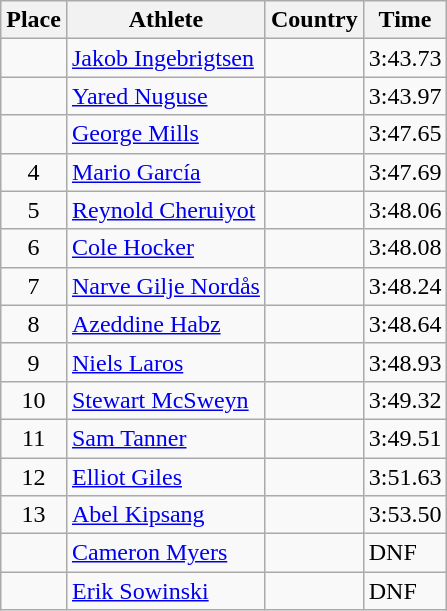<table class="wikitable">
<tr>
<th>Place</th>
<th>Athlete</th>
<th>Country</th>
<th>Time</th>
</tr>
<tr>
<td align=center></td>
<td><a href='#'>Jakob Ingebrigtsen</a></td>
<td></td>
<td>3:43.73</td>
</tr>
<tr>
<td align=center></td>
<td><a href='#'>Yared Nuguse</a></td>
<td></td>
<td>3:43.97</td>
</tr>
<tr>
<td align=center></td>
<td><a href='#'>George Mills</a></td>
<td></td>
<td>3:47.65</td>
</tr>
<tr>
<td align=center>4</td>
<td><a href='#'>Mario García</a></td>
<td></td>
<td>3:47.69</td>
</tr>
<tr>
<td align=center>5</td>
<td><a href='#'>Reynold Cheruiyot</a></td>
<td></td>
<td>3:48.06</td>
</tr>
<tr>
<td align=center>6</td>
<td><a href='#'>Cole Hocker</a></td>
<td></td>
<td>3:48.08</td>
</tr>
<tr>
<td align=center>7</td>
<td><a href='#'>Narve Gilje Nordås</a></td>
<td></td>
<td>3:48.24</td>
</tr>
<tr>
<td align=center>8</td>
<td><a href='#'>Azeddine Habz</a></td>
<td></td>
<td>3:48.64</td>
</tr>
<tr>
<td align=center>9</td>
<td><a href='#'>Niels Laros</a></td>
<td></td>
<td>3:48.93</td>
</tr>
<tr>
<td align=center>10</td>
<td><a href='#'>Stewart McSweyn</a></td>
<td></td>
<td>3:49.32</td>
</tr>
<tr>
<td align=center>11</td>
<td><a href='#'>Sam Tanner</a></td>
<td></td>
<td>3:49.51</td>
</tr>
<tr>
<td align=center>12</td>
<td><a href='#'>Elliot Giles</a></td>
<td></td>
<td>3:51.63</td>
</tr>
<tr>
<td align=center>13</td>
<td><a href='#'>Abel Kipsang</a></td>
<td></td>
<td>3:53.50</td>
</tr>
<tr>
<td align=center></td>
<td><a href='#'>Cameron Myers</a></td>
<td></td>
<td>DNF</td>
</tr>
<tr>
<td align=center></td>
<td><a href='#'>Erik Sowinski</a></td>
<td></td>
<td>DNF</td>
</tr>
</table>
